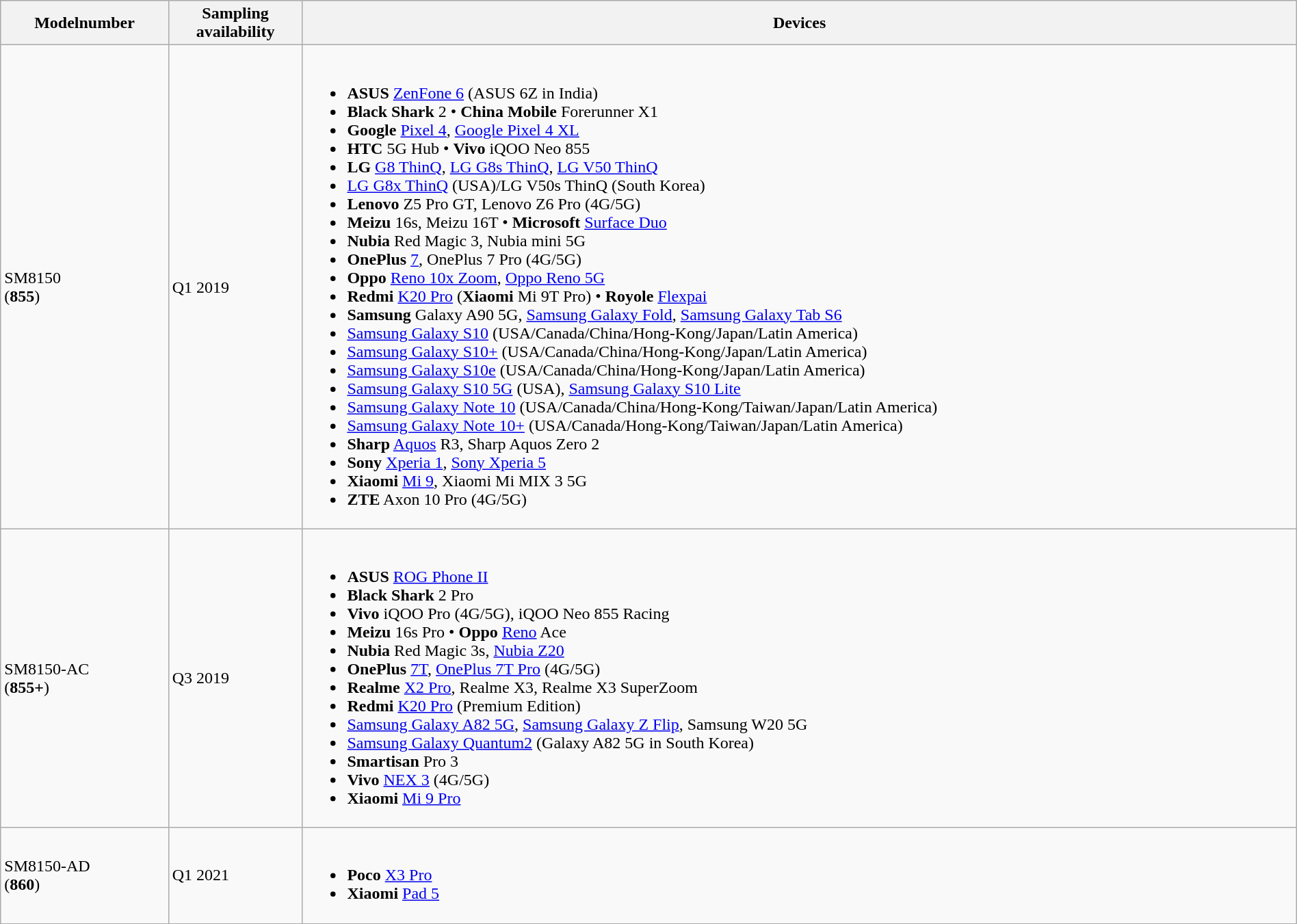<table class="wikitable" style="width:100%">
<tr>
<th>Modelnumber</th>
<th>Sampling<br>availability</th>
<th>Devices</th>
</tr>
<tr>
<td>SM8150 <br>(<strong>855</strong>)</td>
<td>Q1 2019</td>
<td><br><ul><li><strong>ASUS</strong> <a href='#'>ZenFone 6</a> (ASUS 6Z in India)</li><li><strong>Black Shark</strong> 2 • <strong>China Mobile</strong> Forerunner X1</li><li><strong>Google</strong> <a href='#'>Pixel 4</a>, <a href='#'>Google Pixel 4 XL</a></li><li><strong>HTC</strong> 5G Hub • <strong>Vivo</strong> iQOO Neo 855</li><li><strong>LG</strong> <a href='#'>G8 ThinQ</a>, <a href='#'>LG G8s ThinQ</a>, <a href='#'>LG V50 ThinQ</a></li><li><a href='#'>LG G8x ThinQ</a> (USA)/LG V50s ThinQ (South Korea)</li><li><strong>Lenovo</strong> Z5 Pro GT, Lenovo Z6 Pro (4G/5G)</li><li><strong>Meizu</strong> 16s, Meizu 16T • <strong>Microsoft</strong> <a href='#'>Surface Duo</a></li><li><strong>Nubia</strong> Red Magic 3, Nubia mini 5G</li><li><strong>OnePlus</strong> <a href='#'>7</a>, OnePlus 7 Pro (4G/5G)</li><li><strong>Oppo</strong> <a href='#'>Reno 10x Zoom</a>, <a href='#'>Oppo Reno 5G</a></li><li><strong>Redmi</strong> <a href='#'>K20 Pro</a> (<strong>Xiaomi</strong> Mi 9T Pro) • <strong>Royole</strong> <a href='#'>Flexpai</a></li><li><strong>Samsung</strong> Galaxy A90 5G, <a href='#'>Samsung Galaxy Fold</a>, <a href='#'>Samsung Galaxy Tab S6</a></li><li><a href='#'>Samsung Galaxy S10</a> (USA/Canada/China/Hong-Kong/Japan/Latin America)</li><li><a href='#'>Samsung Galaxy S10+</a> (USA/Canada/China/Hong-Kong/Japan/Latin America)</li><li><a href='#'>Samsung Galaxy S10e</a> (USA/Canada/China/Hong-Kong/Japan/Latin America)</li><li><a href='#'>Samsung Galaxy S10 5G</a> (USA), <a href='#'>Samsung Galaxy S10 Lite</a></li><li><a href='#'>Samsung Galaxy Note 10</a> (USA/Canada/China/Hong-Kong/Taiwan/Japan/Latin America)</li><li><a href='#'>Samsung Galaxy Note 10+</a> (USA/Canada/Hong-Kong/Taiwan/Japan/Latin America)</li><li><strong>Sharp</strong> <a href='#'>Aquos</a> R3, Sharp Aquos Zero 2</li><li><strong>Sony</strong> <a href='#'>Xperia 1</a>, <a href='#'>Sony Xperia 5</a></li><li><strong>Xiaomi</strong> <a href='#'>Mi 9</a>, Xiaomi Mi MIX 3 5G</li><li><strong>ZTE</strong> Axon 10 Pro (4G/5G)</li></ul></td>
</tr>
<tr>
<td>SM8150-AC <br>(<strong>855+</strong>)</td>
<td>Q3 2019</td>
<td><br><ul><li><strong>ASUS</strong> <a href='#'>ROG Phone II</a></li><li><strong>Black Shark</strong> 2 Pro</li><li><strong>Vivo</strong> iQOO Pro (4G/5G), iQOO Neo 855 Racing</li><li><strong>Meizu</strong> 16s Pro • <strong>Oppo</strong> <a href='#'>Reno</a> Ace</li><li><strong>Nubia</strong> Red Magic 3s, <a href='#'>Nubia Z20</a></li><li><strong>OnePlus</strong> <a href='#'>7T</a>, <a href='#'>OnePlus 7T Pro</a> (4G/5G)</li><li><strong>Realme</strong> <a href='#'>X2 Pro</a>, Realme X3, Realme X3 SuperZoom</li><li><strong>Redmi</strong> <a href='#'>K20 Pro</a> (Premium Edition)</li><li><a href='#'>Samsung Galaxy A82 5G</a>, <a href='#'>Samsung Galaxy Z Flip</a>, Samsung W20 5G</li><li><a href='#'>Samsung Galaxy Quantum2</a> (Galaxy A82 5G in South Korea)</li><li><strong>Smartisan</strong> Pro 3</li><li><strong>Vivo</strong> <a href='#'>NEX 3</a> (4G/5G)</li><li><strong>Xiaomi</strong> <a href='#'>Mi 9 Pro</a></li></ul></td>
</tr>
<tr>
<td>SM8150-AD <br>(<strong>860</strong>)</td>
<td>Q1 2021</td>
<td><br><ul><li><strong>Poco</strong> <a href='#'>X3 Pro</a></li><li><strong>Xiaomi</strong> <a href='#'>Pad 5</a></li></ul></td>
</tr>
<tr>
</tr>
</table>
